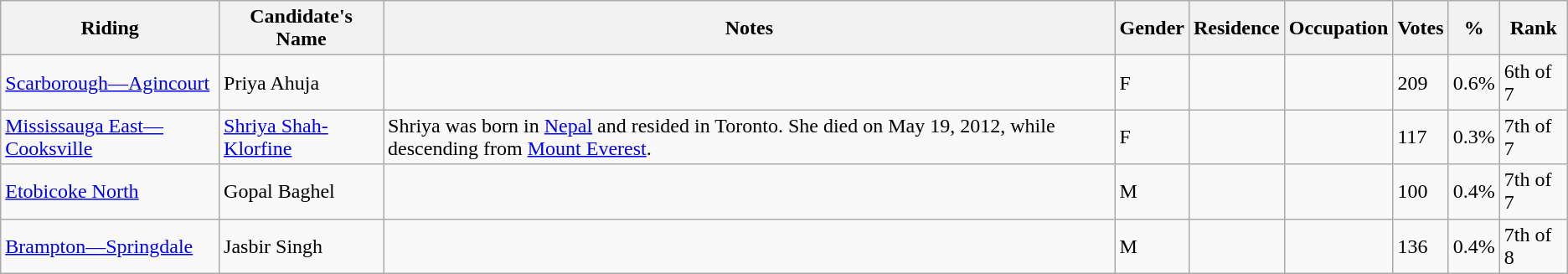<table class="wikitable sortable">
<tr>
<th>Riding</th>
<th>Candidate's Name</th>
<th>Notes</th>
<th>Gender</th>
<th>Residence</th>
<th>Occupation</th>
<th>Votes</th>
<th>%</th>
<th>Rank</th>
</tr>
<tr>
<td><a href='#'>Scarborough—Agincourt</a></td>
<td>Priya Ahuja</td>
<td></td>
<td>F</td>
<td></td>
<td></td>
<td>209</td>
<td>0.6%</td>
<td>6th of 7</td>
</tr>
<tr>
<td><a href='#'>Mississauga East—Cooksville</a></td>
<td><a href='#'>Shriya Shah-Klorfine</a></td>
<td>Shriya was born in <a href='#'>Nepal</a> and resided in Toronto. She died on May 19, 2012, while descending from <a href='#'>Mount Everest</a>.</td>
<td>F</td>
<td></td>
<td></td>
<td>117</td>
<td>0.3%</td>
<td>7th of 7</td>
</tr>
<tr>
<td><a href='#'>Etobicoke North</a></td>
<td>Gopal Baghel</td>
<td></td>
<td>M</td>
<td></td>
<td></td>
<td>100</td>
<td>0.4%</td>
<td>7th of 7</td>
</tr>
<tr>
<td><a href='#'>Brampton—Springdale</a></td>
<td>Jasbir Singh</td>
<td></td>
<td>M</td>
<td></td>
<td></td>
<td>136</td>
<td>0.4%</td>
<td>7th of 8</td>
</tr>
</table>
